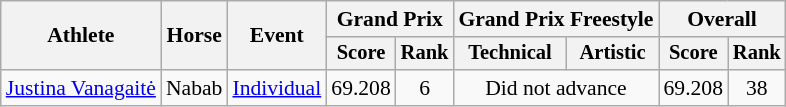<table class=wikitable style="font-size:90%; text-align:center;">
<tr>
<th rowspan=2>Athlete</th>
<th rowspan=2>Horse</th>
<th rowspan=2>Event</th>
<th colspan=2>Grand Prix</th>
<th colspan=2>Grand Prix Freestyle</th>
<th colspan=2>Overall</th>
</tr>
<tr style=font-size:95%>
<th>Score</th>
<th>Rank</th>
<th>Technical</th>
<th>Artistic</th>
<th>Score</th>
<th>Rank</th>
</tr>
<tr>
<td align=left><a href='#'>Justina Vanagaitė</a></td>
<td align=left>Nabab</td>
<td align=left><a href='#'>Individual</a></td>
<td>69.208</td>
<td>6</td>
<td colspan="2">Did not advance</td>
<td>69.208</td>
<td>38</td>
</tr>
</table>
